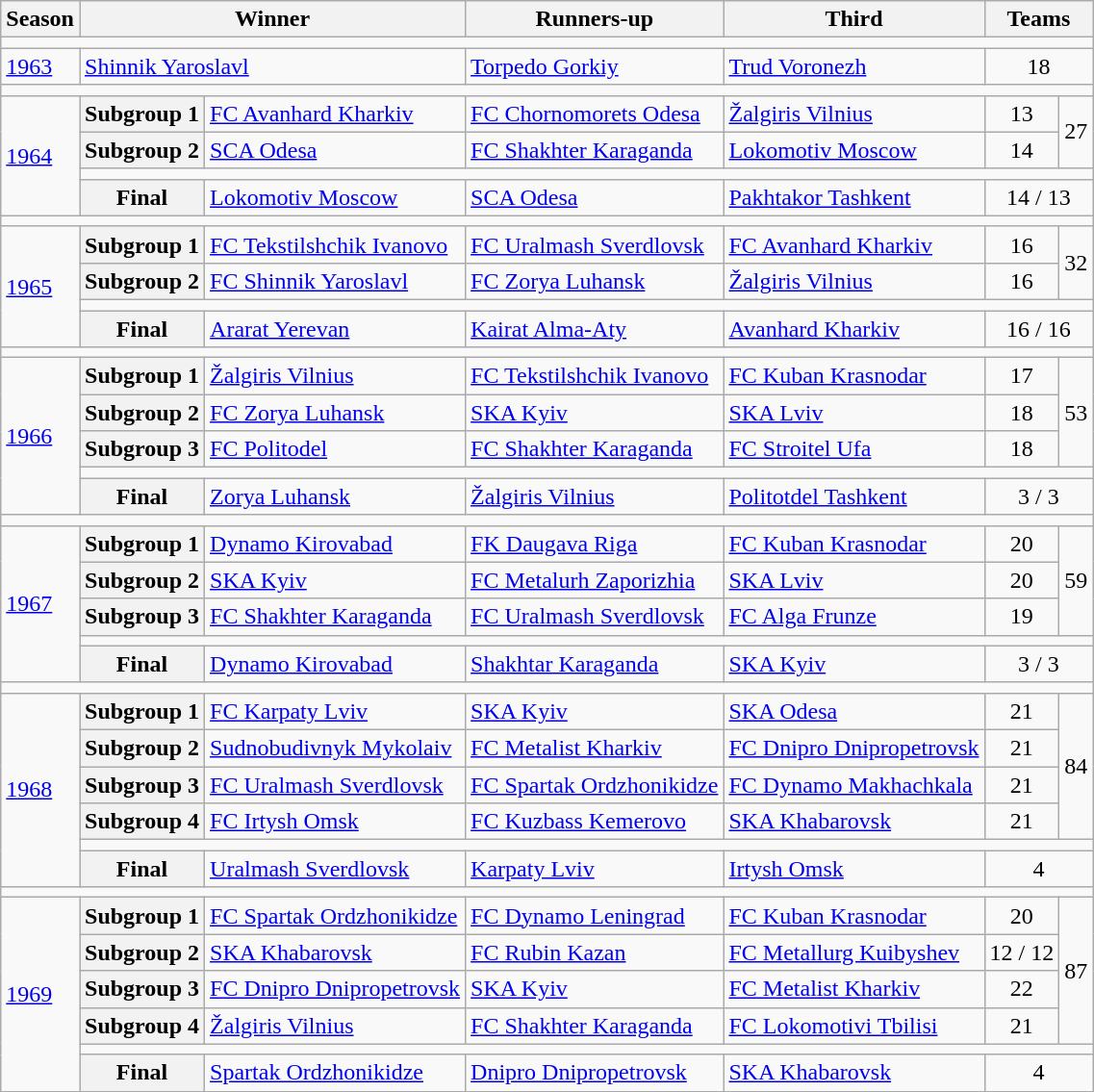<table class="wikitable">
<tr>
<th>Season</th>
<th colspan=2>Winner</th>
<th>Runners-up</th>
<th>Third</th>
<th colspan=2>Teams</th>
</tr>
<tr>
<td colspan=6 style="border:1px black;"></td>
</tr>
<tr>
<td><a href='#'>1963</a></td>
<td colspan=2><a href='#'>Shinnik Yaroslavl</a></td>
<td><a href='#'>Torpedo Gorkiy</a></td>
<td><a href='#'>Trud Voronezh</a></td>
<td align=center colspan=2>18</td>
</tr>
<tr>
<td colspan=6 style="border:1px black;"></td>
</tr>
<tr>
<td rowspan=4><a href='#'>1964</a></td>
<th>Subgroup 1</th>
<td><a href='#'>FC Avanhard Kharkiv</a></td>
<td><a href='#'>FC Chornomorets Odesa</a></td>
<td><a href='#'>Žalgiris Vilnius</a></td>
<td align=center>13</td>
<td align=center rowspan=2>27</td>
</tr>
<tr>
<th>Subgroup 2</th>
<td><a href='#'>SCA Odesa</a></td>
<td><a href='#'>FC Shakhter Karaganda</a></td>
<td><a href='#'>Lokomotiv Moscow</a></td>
<td align=center>14</td>
</tr>
<tr>
<td colspan=5 style="border:1px black;"></td>
</tr>
<tr>
<th>Final</th>
<td><a href='#'>Lokomotiv Moscow</a></td>
<td><a href='#'>SCA Odesa</a></td>
<td><a href='#'>Pakhtakor Tashkent</a></td>
<td align=center colspan=2>14 / 13</td>
</tr>
<tr>
<td colspan=6 style="border:1px black;"></td>
</tr>
<tr>
<td rowspan=4><a href='#'>1965</a></td>
<th>Subgroup 1</th>
<td><a href='#'>FC Tekstilshchik Ivanovo</a></td>
<td><a href='#'>FC Uralmash Sverdlovsk</a></td>
<td><a href='#'>FC Avanhard Kharkiv</a></td>
<td align=center>16</td>
<td align=center rowspan=2>32</td>
</tr>
<tr>
<th>Subgroup 2</th>
<td><a href='#'>FC Shinnik Yaroslavl</a></td>
<td><a href='#'>FC Zorya Luhansk</a></td>
<td><a href='#'>Žalgiris Vilnius</a></td>
<td align=center>16</td>
</tr>
<tr>
<td colspan=5 style="border:1px black;"></td>
</tr>
<tr>
<th>Final</th>
<td><a href='#'>Ararat Yerevan</a></td>
<td><a href='#'>Kairat Alma-Aty</a></td>
<td><a href='#'>Avanhard Kharkiv</a></td>
<td align=center colspan=2>16 / 16</td>
</tr>
<tr>
<td colspan=6 style="border:1px black;"></td>
</tr>
<tr>
<td rowspan=5><a href='#'>1966</a></td>
<th>Subgroup 1</th>
<td><a href='#'>Žalgiris Vilnius</a></td>
<td><a href='#'>FC Tekstilshchik Ivanovo</a></td>
<td><a href='#'>FC Kuban Krasnodar</a></td>
<td align=center>17</td>
<td align=center rowspan=3>53</td>
</tr>
<tr>
<th>Subgroup 2</th>
<td><a href='#'>FC Zorya Luhansk</a></td>
<td><a href='#'>SKA Kyiv</a></td>
<td><a href='#'>SKA Lviv</a></td>
<td align=center>18</td>
</tr>
<tr>
<th>Subgroup 3</th>
<td><a href='#'>FC Politodel</a></td>
<td><a href='#'>FC Shakhter Karaganda</a></td>
<td><a href='#'>FC Stroitel Ufa</a></td>
<td align=center>18</td>
</tr>
<tr>
<td colspan=5 style="border:1px black;"></td>
</tr>
<tr>
<th>Final</th>
<td><a href='#'>Zorya Luhansk</a></td>
<td><a href='#'>Žalgiris Vilnius</a></td>
<td><a href='#'>Politotdel Tashkent</a></td>
<td align=center colspan=2>3 / 3</td>
</tr>
<tr>
<td colspan=6 style="border:1px black;"></td>
</tr>
<tr>
<td rowspan=5><a href='#'>1967</a></td>
<th>Subgroup 1</th>
<td><a href='#'>Dynamo Kirovabad</a></td>
<td><a href='#'>FK Daugava Riga</a></td>
<td><a href='#'>FC Kuban Krasnodar</a></td>
<td align=center>20</td>
<td align=center rowspan=3>59</td>
</tr>
<tr>
<th>Subgroup 2</th>
<td><a href='#'>SKA Kyiv</a></td>
<td><a href='#'>FC Metalurh Zaporizhia</a></td>
<td><a href='#'>SKA Lviv</a></td>
<td align=center>20</td>
</tr>
<tr>
<th>Subgroup 3</th>
<td><a href='#'>FC Shakhter Karaganda</a></td>
<td><a href='#'>FC Uralmash Sverdlovsk</a></td>
<td><a href='#'>FC Alga Frunze</a></td>
<td align=center>19</td>
</tr>
<tr>
<td colspan=5 style="border:1px black;"></td>
</tr>
<tr>
<th>Final</th>
<td><a href='#'>Dynamo Kirovabad</a></td>
<td><a href='#'>Shakhtar Karaganda</a></td>
<td><a href='#'>SKA Kyiv</a></td>
<td align=center colspan=2>3 / 3</td>
</tr>
<tr>
<td colspan=6 style="border:1px black;"></td>
</tr>
<tr>
<td rowspan=6><a href='#'>1968</a></td>
<th>Subgroup 1</th>
<td><a href='#'>FC Karpaty Lviv</a></td>
<td><a href='#'>SKA Kyiv</a></td>
<td><a href='#'>SKA Odesa</a></td>
<td align=center>21</td>
<td align=center rowspan=4>84</td>
</tr>
<tr>
<th>Subgroup 2</th>
<td><a href='#'>Sudnobudivnyk Mykolaiv</a></td>
<td><a href='#'>FC Metalist Kharkiv</a></td>
<td><a href='#'>FC Dnipro Dnipropetrovsk</a></td>
<td align=center>21</td>
</tr>
<tr>
<th>Subgroup 3</th>
<td><a href='#'>FC Uralmash Sverdlovsk</a></td>
<td><a href='#'>FC Spartak Ordzhonikidze</a></td>
<td><a href='#'>FC Dynamo Makhachkala</a></td>
<td align=center>21</td>
</tr>
<tr>
<th>Subgroup 4</th>
<td><a href='#'>FC Irtysh Omsk</a></td>
<td><a href='#'>FC Kuzbass Kemerovo</a></td>
<td><a href='#'>SKA Khabarovsk</a></td>
<td align=center>21</td>
</tr>
<tr>
<td colspan=5 style="border:1px black;"></td>
</tr>
<tr>
<th>Final</th>
<td><a href='#'>Uralmash Sverdlovsk</a></td>
<td><a href='#'>Karpaty Lviv</a></td>
<td><a href='#'>Irtysh Omsk</a></td>
<td align=center colspan=2>4</td>
</tr>
<tr>
<td colspan=6 style="border:1px black;"></td>
</tr>
<tr>
<td rowspan=6><a href='#'>1969</a></td>
<th>Subgroup 1</th>
<td><a href='#'>FC Spartak Ordzhonikidze</a></td>
<td><a href='#'>FC Dynamo Leningrad</a></td>
<td><a href='#'>FC Kuban Krasnodar</a></td>
<td align=center>20</td>
<td align=center rowspan=4>87</td>
</tr>
<tr>
<th>Subgroup 2</th>
<td><a href='#'>SKA Khabarovsk</a></td>
<td><a href='#'>FC Rubin Kazan</a></td>
<td><a href='#'>FC Metallurg Kuibyshev</a></td>
<td>12 / 12</td>
</tr>
<tr>
<th>Subgroup 3</th>
<td><a href='#'>FC Dnipro Dnipropetrovsk</a></td>
<td><a href='#'>SKA Kyiv</a></td>
<td><a href='#'>FC Metalist Kharkiv</a></td>
<td align=center>22</td>
</tr>
<tr>
<th>Subgroup 4</th>
<td><a href='#'>Žalgiris Vilnius</a></td>
<td><a href='#'>FC Shakhter Karaganda</a></td>
<td><a href='#'>FC Lokomotivi Tbilisi</a></td>
<td align=center>21</td>
</tr>
<tr>
<td colspan=5 style="border:1px black;"></td>
</tr>
<tr>
<th>Final</th>
<td><a href='#'>Spartak Ordzhonikidze</a></td>
<td><a href='#'>Dnipro Dnipropetrovsk</a></td>
<td><a href='#'>SKA Khabarovsk</a></td>
<td align=center colspan=2>4</td>
</tr>
</table>
